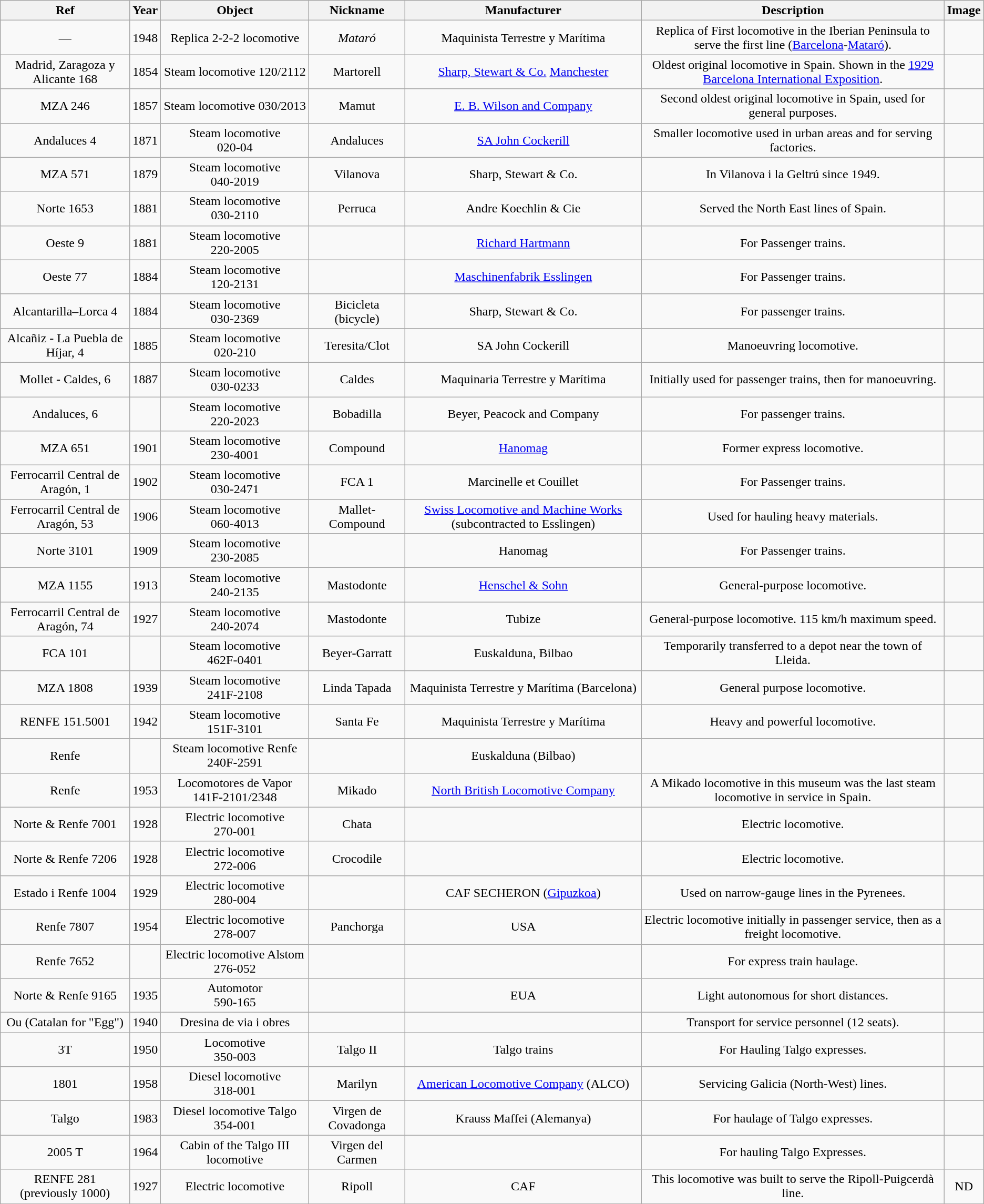<table class="wikitable sortable" style="text-align:center">
<tr>
<th>Ref</th>
<th>Year</th>
<th>Object</th>
<th>Nickname</th>
<th>Manufacturer</th>
<th>Description</th>
<th>Image</th>
</tr>
<tr>
<td>—</td>
<td>1948</td>
<td>Replica 2-2-2 locomotive</td>
<td><em>Mataró</em></td>
<td>Maquinista Terrestre y Marítima</td>
<td>Replica of First locomotive in the Iberian Peninsula to serve the first line (<a href='#'>Barcelona</a>-<a href='#'>Mataró</a>).</td>
<td></td>
</tr>
<tr>
<td>Madrid, Zaragoza y Alicante 168</td>
<td>1854</td>
<td>Steam locomotive 120/2112</td>
<td>Martorell</td>
<td><a href='#'>Sharp, Stewart & Co.</a> <a href='#'>Manchester</a></td>
<td>Oldest original locomotive in Spain. Shown in the <a href='#'>1929 Barcelona International Exposition</a>.</td>
<td></td>
</tr>
<tr>
<td>MZA 246</td>
<td>1857</td>
<td>Steam locomotive 030/2013</td>
<td>Mamut</td>
<td><a href='#'>E. B. Wilson and Company</a></td>
<td>Second oldest original locomotive in Spain, used for general purposes.</td>
<td></td>
</tr>
<tr>
<td>Andaluces 4</td>
<td>1871</td>
<td>Steam locomotive<br>020-04</td>
<td>Andaluces</td>
<td><a href='#'>SA John Cockerill</a></td>
<td>Smaller locomotive used in urban areas and for serving factories.</td>
<td></td>
</tr>
<tr>
<td>MZA 571</td>
<td>1879</td>
<td>Steam locomotive<br>040-2019</td>
<td>Vilanova</td>
<td>Sharp, Stewart & Co.</td>
<td>In Vilanova i la Geltrú since 1949.</td>
<td></td>
</tr>
<tr>
<td>Norte 1653</td>
<td>1881</td>
<td>Steam locomotive<br>030-2110</td>
<td>Perruca</td>
<td>Andre Koechlin & Cie</td>
<td>Served the North East lines of Spain.</td>
<td></td>
</tr>
<tr>
<td>Oeste 9</td>
<td>1881</td>
<td>Steam locomotive<br>220-2005</td>
<td></td>
<td><a href='#'>Richard Hartmann</a></td>
<td>For Passenger trains.</td>
<td></td>
</tr>
<tr>
<td>Oeste 77</td>
<td>1884</td>
<td>Steam locomotive<br>120-2131</td>
<td></td>
<td><a href='#'>Maschinenfabrik Esslingen</a></td>
<td>For Passenger trains.</td>
<td></td>
</tr>
<tr>
<td>Alcantarilla–Lorca 4</td>
<td>1884</td>
<td>Steam locomotive<br>030-2369</td>
<td>Bicicleta (bicycle)</td>
<td>Sharp, Stewart & Co.</td>
<td>For passenger trains.</td>
<td></td>
</tr>
<tr>
<td>Alcañiz - La Puebla de Híjar, 4</td>
<td>1885</td>
<td>Steam locomotive<br>020-210</td>
<td>Teresita/Clot</td>
<td>SA John Cockerill</td>
<td>Manoeuvring locomotive.</td>
<td></td>
</tr>
<tr>
<td>Mollet - Caldes, 6</td>
<td>1887</td>
<td>Steam locomotive<br>030-0233</td>
<td>Caldes</td>
<td>Maquinaria Terrestre y Marítima</td>
<td>Initially used for passenger trains, then for manoeuvring.</td>
<td></td>
</tr>
<tr>
<td>Andaluces, 6</td>
<td></td>
<td>Steam locomotive<br>220-2023</td>
<td>Bobadilla</td>
<td>Beyer, Peacock and Company</td>
<td>For passenger trains.</td>
<td></td>
</tr>
<tr>
<td>MZA 651</td>
<td>1901</td>
<td>Steam locomotive<br>230-4001</td>
<td>Compound</td>
<td><a href='#'>Hanomag</a></td>
<td>Former express locomotive.</td>
<td></td>
</tr>
<tr>
<td>Ferrocarril Central de Aragón, 1</td>
<td>1902</td>
<td>Steam locomotive<br>030-2471</td>
<td>FCA 1</td>
<td>Marcinelle et Couillet</td>
<td>For Passenger trains.</td>
<td></td>
</tr>
<tr>
<td>Ferrocarril Central de Aragón, 53</td>
<td>1906</td>
<td>Steam locomotive<br>060-4013</td>
<td>Mallet-Compound</td>
<td><a href='#'>Swiss Locomotive and Machine Works</a> (subcontracted to Esslingen)</td>
<td>Used for hauling heavy materials.</td>
<td></td>
</tr>
<tr>
<td>Norte 3101</td>
<td>1909</td>
<td>Steam locomotive<br>230-2085</td>
<td></td>
<td>Hanomag</td>
<td>For Passenger trains.</td>
<td></td>
</tr>
<tr>
<td>MZA 1155</td>
<td>1913</td>
<td>Steam locomotive<br>240-2135</td>
<td>Mastodonte</td>
<td><a href='#'>Henschel & Sohn</a></td>
<td>General-purpose locomotive.</td>
<td></td>
</tr>
<tr>
<td>Ferrocarril Central de Aragón, 74</td>
<td>1927</td>
<td>Steam locomotive<br>240-2074</td>
<td>Mastodonte</td>
<td>Tubize</td>
<td>General-purpose locomotive. 115 km/h maximum speed.</td>
<td></td>
</tr>
<tr>
<td>FCA 101</td>
<td></td>
<td>Steam locomotive<br>462F-0401</td>
<td>Beyer-Garratt</td>
<td>Euskalduna, Bilbao</td>
<td>Temporarily transferred to a depot near the town of Lleida.</td>
<td></td>
</tr>
<tr>
<td>MZA 1808</td>
<td>1939</td>
<td>Steam locomotive<br>241F-2108</td>
<td>Linda Tapada</td>
<td>Maquinista Terrestre y Marítima (Barcelona)</td>
<td>General purpose locomotive.</td>
<td></td>
</tr>
<tr>
<td>RENFE 151.5001</td>
<td>1942</td>
<td>Steam locomotive<br>151F-3101</td>
<td>Santa Fe</td>
<td>Maquinista Terrestre y Marítima</td>
<td>Heavy and powerful locomotive.</td>
<td></td>
</tr>
<tr>
<td>Renfe</td>
<td></td>
<td>Steam locomotive Renfe<br>240F-2591</td>
<td></td>
<td>Euskalduna (Bilbao)</td>
<td></td>
<td></td>
</tr>
<tr>
<td>Renfe</td>
<td>1953</td>
<td Steam locomotive>Locomotores de Vapor 141F-2101/2348</td>
<td>Mikado</td>
<td><a href='#'>North British Locomotive Company</a></td>
<td>A Mikado locomotive in this museum was the last steam locomotive in service in Spain.</td>
<td></td>
</tr>
<tr>
<td>Norte & Renfe 7001</td>
<td>1928</td>
<td>Electric locomotive<br>270-001</td>
<td>Chata</td>
<td></td>
<td>Electric locomotive.</td>
<td></td>
</tr>
<tr>
<td>Norte & Renfe 7206</td>
<td>1928</td>
<td>Electric locomotive<br>272-006</td>
<td>Crocodile</td>
<td></td>
<td>Electric locomotive.</td>
<td></td>
</tr>
<tr>
<td>Estado i Renfe 1004</td>
<td>1929</td>
<td>Electric locomotive<br>280-004</td>
<td></td>
<td>CAF SECHERON (<a href='#'>Gipuzkoa</a>)</td>
<td>Used on narrow-gauge lines in the Pyrenees.</td>
<td></td>
</tr>
<tr>
<td>Renfe 7807</td>
<td>1954</td>
<td>Electric locomotive<br>278-007</td>
<td>Panchorga</td>
<td>USA</td>
<td>Electric locomotive initially in passenger service, then as a freight locomotive.</td>
<td></td>
</tr>
<tr>
<td>Renfe 7652</td>
<td></td>
<td>Electric locomotive Alstom<br>276-052</td>
<td></td>
<td></td>
<td>For express train haulage.</td>
<td></td>
</tr>
<tr>
<td>Norte & Renfe 9165</td>
<td>1935</td>
<td>Automotor<br>590-165</td>
<td></td>
<td>EUA</td>
<td>Light autonomous for short distances.</td>
<td></td>
</tr>
<tr>
<td>Ou (Catalan for "Egg")</td>
<td>1940</td>
<td>Dresina de via i obres</td>
<td></td>
<td></td>
<td>Transport for service personnel (12 seats).</td>
<td></td>
</tr>
<tr>
<td>3T</td>
<td>1950</td>
<td>Locomotive<br>350-003</td>
<td>Talgo II</td>
<td>Talgo trains</td>
<td>For Hauling Talgo expresses.</td>
<td></td>
</tr>
<tr>
<td>1801</td>
<td>1958</td>
<td>Diesel locomotive<br>318-001</td>
<td>Marilyn</td>
<td><a href='#'>American Locomotive Company</a> (ALCO)</td>
<td>Servicing Galicia (North-West) lines.</td>
<td></td>
</tr>
<tr>
<td>Talgo</td>
<td>1983</td>
<td>Diesel locomotive Talgo<br>354-001</td>
<td>Virgen de Covadonga</td>
<td>Krauss Maffei (Alemanya)</td>
<td>For haulage of Talgo expresses.</td>
<td></td>
</tr>
<tr>
<td>2005 T</td>
<td>1964</td>
<td>Cabin of the Talgo III locomotive</td>
<td>Virgen del Carmen</td>
<td></td>
<td>For hauling Talgo Expresses.</td>
<td></td>
</tr>
<tr>
<td Sèrie 1000 de Renfe>RENFE 281<br>(previously 1000)</td>
<td>1927</td>
<td>Electric locomotive</td>
<td>Ripoll</td>
<td Construcciones y Auxiliar de Ferrocarriles>CAF</td>
<td>This locomotive was built to serve the Ripoll-Puigcerdà line.</td>
<td>ND</td>
</tr>
</table>
